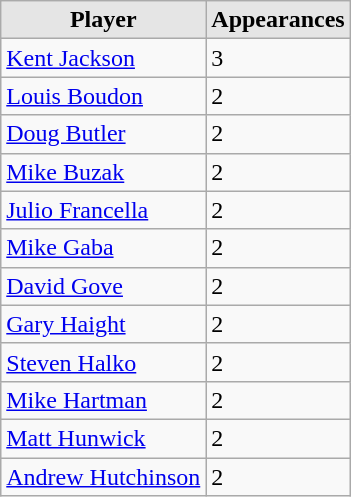<table class="wikitable">
<tr>
<th style="background:#e5e5e5;">Player</th>
<th style="background:#e5e5e5;">Appearances</th>
</tr>
<tr>
<td><a href='#'>Kent Jackson</a></td>
<td>3</td>
</tr>
<tr>
<td><a href='#'>Louis Boudon</a></td>
<td>2</td>
</tr>
<tr>
<td><a href='#'>Doug Butler</a></td>
<td>2</td>
</tr>
<tr>
<td><a href='#'>Mike Buzak</a></td>
<td>2</td>
</tr>
<tr>
<td><a href='#'>Julio Francella</a></td>
<td>2</td>
</tr>
<tr>
<td><a href='#'>Mike Gaba</a></td>
<td>2</td>
</tr>
<tr>
<td><a href='#'>David Gove</a></td>
<td>2</td>
</tr>
<tr>
<td><a href='#'>Gary Haight</a></td>
<td>2</td>
</tr>
<tr>
<td><a href='#'>Steven Halko</a></td>
<td>2</td>
</tr>
<tr>
<td><a href='#'>Mike Hartman</a></td>
<td>2</td>
</tr>
<tr>
<td><a href='#'>Matt Hunwick</a></td>
<td>2</td>
</tr>
<tr>
<td><a href='#'>Andrew Hutchinson</a></td>
<td>2</td>
</tr>
</table>
